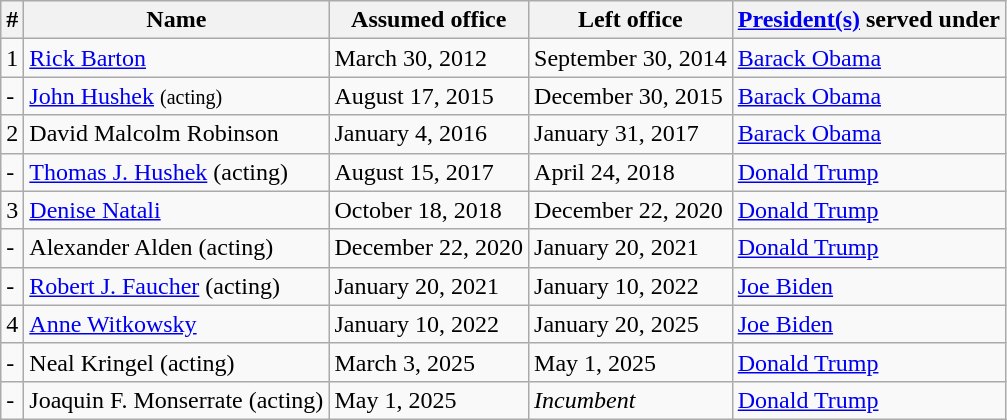<table class="wikitable">
<tr>
<th>#</th>
<th>Name</th>
<th>Assumed office</th>
<th>Left office</th>
<th><a href='#'>President(s)</a> served under</th>
</tr>
<tr>
<td>1</td>
<td><a href='#'>Rick Barton</a></td>
<td>March 30, 2012</td>
<td>September 30, 2014</td>
<td><a href='#'>Barack Obama</a></td>
</tr>
<tr>
<td>-</td>
<td><a href='#'>John Hushek</a> <small>(acting)</small></td>
<td>August 17, 2015</td>
<td>December 30, 2015</td>
<td><a href='#'>Barack Obama</a></td>
</tr>
<tr>
<td>2</td>
<td>David Malcolm Robinson</td>
<td>January 4, 2016</td>
<td>January 31, 2017</td>
<td><a href='#'>Barack Obama</a></td>
</tr>
<tr>
<td>-</td>
<td><a href='#'>Thomas J. Hushek</a>  (acting)</td>
<td>August 15, 2017</td>
<td>April 24, 2018</td>
<td><a href='#'>Donald Trump</a></td>
</tr>
<tr>
<td>3</td>
<td><a href='#'>Denise Natali</a></td>
<td>October 18, 2018</td>
<td>December 22, 2020</td>
<td><a href='#'>Donald Trump</a></td>
</tr>
<tr>
<td>-</td>
<td>Alexander Alden (acting)</td>
<td>December 22, 2020</td>
<td>January 20, 2021</td>
<td><a href='#'>Donald Trump</a></td>
</tr>
<tr>
<td>-</td>
<td><a href='#'>Robert J. Faucher</a> (acting)</td>
<td>January 20, 2021</td>
<td>January 10, 2022</td>
<td><a href='#'>Joe Biden</a></td>
</tr>
<tr>
<td>4</td>
<td><a href='#'>Anne Witkowsky</a></td>
<td>January 10, 2022</td>
<td>January 20, 2025</td>
<td><a href='#'>Joe Biden</a></td>
</tr>
<tr>
<td>-</td>
<td>Neal Kringel (acting)</td>
<td>March 3, 2025</td>
<td>May 1, 2025</td>
<td><a href='#'>Donald Trump</a></td>
</tr>
<tr>
<td>-</td>
<td>Joaquin F. Monserrate (acting)</td>
<td>May 1, 2025</td>
<td><em>Incumbent</em></td>
<td><a href='#'>Donald Trump</a></td>
</tr>
</table>
